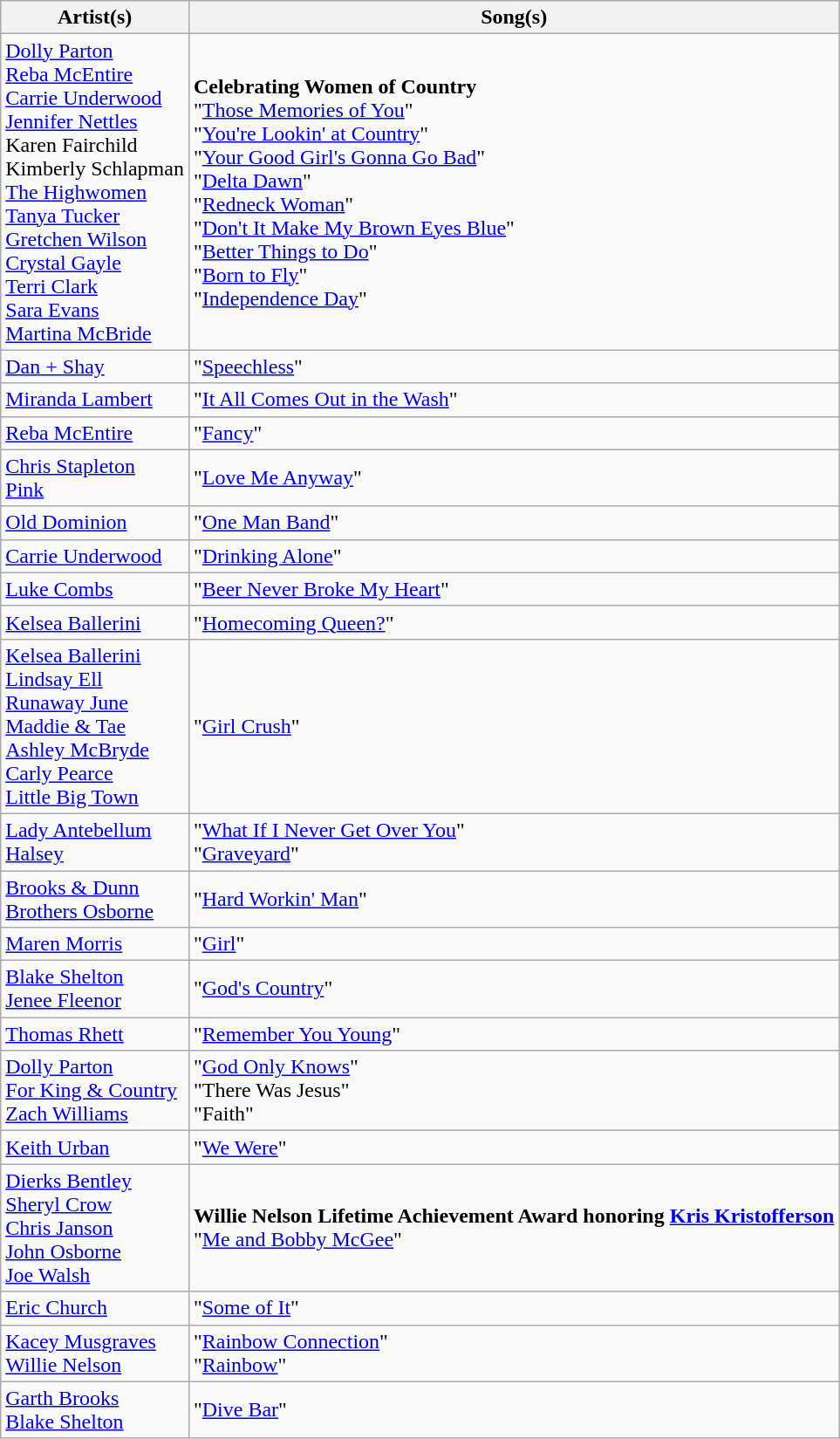<table class="wikitable">
<tr>
<th>Artist(s)</th>
<th>Song(s)</th>
</tr>
<tr>
<td><a href='#'>Dolly Parton</a> <br> <a href='#'>Reba McEntire</a> <br> <a href='#'>Carrie Underwood</a> <br> <a href='#'>Jennifer Nettles</a> <br> Karen Fairchild <br> Kimberly Schlapman <br> <a href='#'>The Highwomen</a> <br> <a href='#'>Tanya Tucker</a> <br> <a href='#'>Gretchen Wilson</a> <br> <a href='#'>Crystal Gayle</a> <br> <a href='#'>Terri Clark</a> <br> <a href='#'>Sara Evans</a> <br> <a href='#'>Martina McBride</a></td>
<td><strong>Celebrating Women of Country</strong> <br> "<a href='#'>Those Memories of You</a>" <br> "<a href='#'>You're Lookin' at Country</a>" <br> "<a href='#'>Your Good Girl's Gonna Go Bad</a>" <br> "<a href='#'>Delta Dawn</a>" <br> "<a href='#'>Redneck Woman</a>" <br> "<a href='#'>Don't It Make My Brown Eyes Blue</a>" <br> "<a href='#'>Better Things to Do</a>" <br> "<a href='#'>Born to Fly</a>" <br> "<a href='#'>Independence Day</a>"</td>
</tr>
<tr>
<td><a href='#'>Dan + Shay</a></td>
<td>"<a href='#'>Speechless</a>"</td>
</tr>
<tr>
<td><a href='#'>Miranda Lambert</a></td>
<td>"<a href='#'>It All Comes Out in the Wash</a>"</td>
</tr>
<tr>
<td><a href='#'>Reba McEntire</a></td>
<td>"<a href='#'>Fancy</a>"</td>
</tr>
<tr>
<td><a href='#'>Chris Stapleton</a> <br> <a href='#'>Pink</a></td>
<td>"<a href='#'>Love Me Anyway</a>"</td>
</tr>
<tr>
<td><a href='#'>Old Dominion</a></td>
<td>"<a href='#'>One Man Band</a>"</td>
</tr>
<tr>
<td><a href='#'>Carrie Underwood</a></td>
<td>"<a href='#'>Drinking Alone</a>"</td>
</tr>
<tr>
<td><a href='#'>Luke Combs</a></td>
<td>"<a href='#'>Beer Never Broke My Heart</a>"</td>
</tr>
<tr>
<td><a href='#'>Kelsea Ballerini</a></td>
<td>"<a href='#'>Homecoming Queen?</a>"</td>
</tr>
<tr>
<td><a href='#'>Kelsea Ballerini</a> <br> <a href='#'>Lindsay Ell</a> <br> <a href='#'>Runaway June</a> <br> <a href='#'>Maddie & Tae</a> <br> <a href='#'>Ashley McBryde</a> <br> <a href='#'>Carly Pearce</a> <br> <a href='#'>Little Big Town</a></td>
<td>"<a href='#'>Girl Crush</a>"</td>
</tr>
<tr>
<td><a href='#'>Lady Antebellum</a> <br> <a href='#'>Halsey</a></td>
<td>"<a href='#'>What If I Never Get Over You</a>"<br>"<a href='#'>Graveyard</a>"</td>
</tr>
<tr>
<td><a href='#'>Brooks & Dunn</a> <br> <a href='#'>Brothers Osborne</a></td>
<td>"<a href='#'>Hard Workin' Man</a>"</td>
</tr>
<tr>
<td><a href='#'>Maren Morris</a></td>
<td>"<a href='#'>Girl</a>"</td>
</tr>
<tr>
<td><a href='#'>Blake Shelton</a> <br> <a href='#'>Jenee Fleenor</a></td>
<td>"<a href='#'>God's Country</a>"</td>
</tr>
<tr>
<td><a href='#'>Thomas Rhett</a></td>
<td>"<a href='#'>Remember You Young</a>"</td>
</tr>
<tr>
<td><a href='#'>Dolly Parton</a> <br> <a href='#'>For King & Country</a> <br> <a href='#'>Zach Williams</a></td>
<td>"<a href='#'>God Only Knows</a>" <br> "There Was Jesus" <br> "Faith"</td>
</tr>
<tr>
<td><a href='#'>Keith Urban</a></td>
<td>"<a href='#'>We Were</a>"</td>
</tr>
<tr>
<td><a href='#'>Dierks Bentley</a> <br> <a href='#'>Sheryl Crow</a> <br> <a href='#'>Chris Janson</a> <br> <a href='#'>John Osborne</a> <br> <a href='#'>Joe Walsh</a></td>
<td><strong>Willie Nelson Lifetime Achievement Award honoring <a href='#'>Kris Kristofferson</a></strong><br> "<a href='#'>Me and Bobby McGee</a>"</td>
</tr>
<tr>
<td><a href='#'>Eric Church</a></td>
<td>"<a href='#'>Some of It</a>"</td>
</tr>
<tr>
<td><a href='#'>Kacey Musgraves</a> <br> <a href='#'>Willie Nelson</a></td>
<td>"<a href='#'>Rainbow Connection</a>" <br> "<a href='#'>Rainbow</a>"</td>
</tr>
<tr>
<td><a href='#'>Garth Brooks</a> <br> <a href='#'>Blake Shelton</a></td>
<td>"<a href='#'>Dive Bar</a>"</td>
</tr>
</table>
